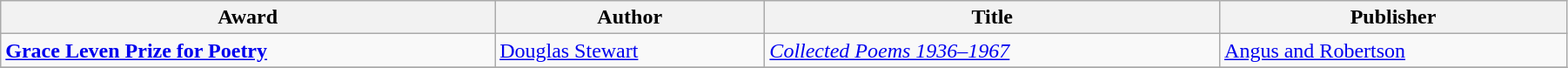<table class="wikitable" width=95%>
<tr>
<th>Award</th>
<th>Author</th>
<th>Title</th>
<th>Publisher</th>
</tr>
<tr>
<td><strong><a href='#'>Grace Leven Prize for Poetry</a></strong></td>
<td><a href='#'>Douglas Stewart</a></td>
<td><em><a href='#'>Collected Poems 1936–1967</a></em></td>
<td><a href='#'>Angus and Robertson</a></td>
</tr>
<tr>
</tr>
</table>
